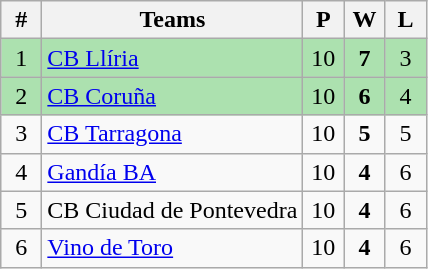<table class="wikitable" style="text-align: center;">
<tr>
<th width=20>#</th>
<th>Teams</th>
<th width=20>P</th>
<th width=20>W</th>
<th width=20>L</th>
</tr>
<tr bgcolor=ACE1AF>
<td>1</td>
<td align=left><a href='#'>CB Llíria</a></td>
<td>10</td>
<td><strong>7</strong></td>
<td>3</td>
</tr>
<tr bgcolor=ACE1AF>
<td>2</td>
<td align=left><a href='#'>CB Coruña</a></td>
<td>10</td>
<td><strong>6</strong></td>
<td>4</td>
</tr>
<tr>
<td>3</td>
<td align=left><a href='#'>CB Tarragona</a></td>
<td>10</td>
<td><strong>5</strong></td>
<td>5</td>
</tr>
<tr>
<td>4</td>
<td align=left><a href='#'>Gandía BA</a></td>
<td>10</td>
<td><strong>4</strong></td>
<td>6</td>
</tr>
<tr>
<td>5</td>
<td align=left>CB Ciudad de Pontevedra</td>
<td>10</td>
<td><strong>4</strong></td>
<td>6</td>
</tr>
<tr>
<td>6</td>
<td align=left><a href='#'>Vino de Toro</a></td>
<td>10</td>
<td><strong>4</strong></td>
<td>6</td>
</tr>
</table>
